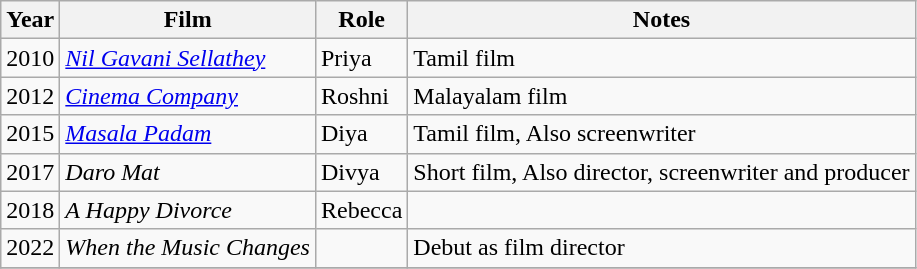<table class="wikitable sortable plainrowheaders">
<tr>
<th>Year</th>
<th>Film</th>
<th>Role</th>
<th>Notes</th>
</tr>
<tr>
<td>2010</td>
<td><em><a href='#'>Nil Gavani Sellathey</a></em></td>
<td>Priya</td>
<td>Tamil film</td>
</tr>
<tr>
<td>2012</td>
<td><em><a href='#'>Cinema Company</a></em></td>
<td>Roshni</td>
<td>Malayalam film</td>
</tr>
<tr>
<td>2015</td>
<td><em><a href='#'>Masala Padam</a></em></td>
<td>Diya</td>
<td>Tamil film, Also screenwriter</td>
</tr>
<tr>
<td>2017</td>
<td><em>Daro Mat</em></td>
<td>Divya</td>
<td>Short film, Also director, screenwriter and producer</td>
</tr>
<tr>
<td>2018</td>
<td><em>A Happy Divorce</em></td>
<td>Rebecca</td>
<td></td>
</tr>
<tr>
<td>2022</td>
<td><em>When the Music Changes</em></td>
<td></td>
<td>Debut as film director</td>
</tr>
<tr>
</tr>
</table>
